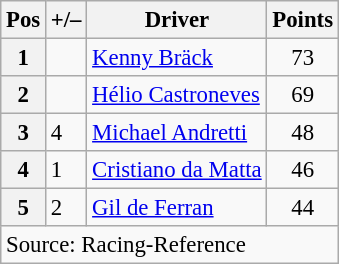<table class="wikitable" style="font-size: 95%;">
<tr>
<th>Pos</th>
<th>+/–</th>
<th>Driver</th>
<th>Points</th>
</tr>
<tr>
<th>1</th>
<td align="left"></td>
<td> <a href='#'>Kenny Bräck</a></td>
<td style="text-align:center;">73</td>
</tr>
<tr>
<th>2</th>
<td align="left"></td>
<td> <a href='#'>Hélio Castroneves</a></td>
<td style="text-align:center;">69</td>
</tr>
<tr>
<th>3</th>
<td align="left"> 4</td>
<td> <a href='#'>Michael Andretti</a></td>
<td style="text-align:center;">48</td>
</tr>
<tr>
<th>4</th>
<td align="left"> 1</td>
<td> <a href='#'>Cristiano da Matta</a></td>
<td style="text-align:center;">46</td>
</tr>
<tr>
<th>5</th>
<td align="left"> 2</td>
<td> <a href='#'>Gil de Ferran</a></td>
<td style="text-align:center;">44</td>
</tr>
<tr class="sortbottom">
<td colspan=5>Source: Racing-Reference</td>
</tr>
</table>
